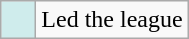<table class="wikitable">
<tr>
<td style="background:#CFECEC; width:1em"></td>
<td>Led the league</td>
</tr>
</table>
